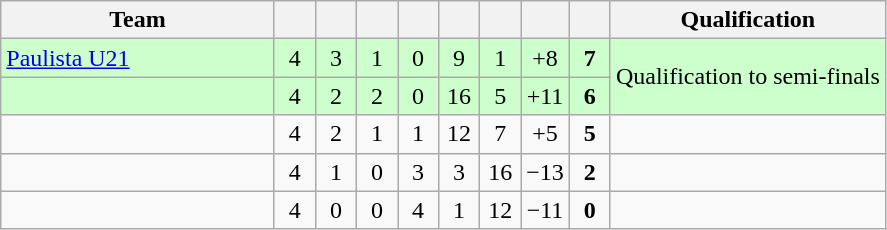<table class="wikitable" style="text-align:center;">
<tr>
<th width=175>Team</th>
<th width=20></th>
<th width=20></th>
<th width=20></th>
<th width=20></th>
<th width=20></th>
<th width=20></th>
<th width=20></th>
<th width=20></th>
<th>Qualification</th>
</tr>
<tr bgcolor="#ccffcc">
<td align="left"> <a href='#'>Paulista U21</a></td>
<td>4</td>
<td>3</td>
<td>1</td>
<td>0</td>
<td>9</td>
<td>1</td>
<td>+8</td>
<td><strong>7</strong></td>
<td rowspan="2">Qualification to semi-finals</td>
</tr>
<tr bgcolor="#ccffcc">
<td align="left"></td>
<td>4</td>
<td>2</td>
<td>2</td>
<td>0</td>
<td>16</td>
<td>5</td>
<td>+11</td>
<td><strong>6</strong></td>
</tr>
<tr>
<td align="left"></td>
<td>4</td>
<td>2</td>
<td>1</td>
<td>1</td>
<td>12</td>
<td>7</td>
<td>+5</td>
<td><strong>5</strong></td>
<td></td>
</tr>
<tr>
<td align="left"></td>
<td>4</td>
<td>1</td>
<td>0</td>
<td>3</td>
<td>3</td>
<td>16</td>
<td>−13</td>
<td><strong>2</strong></td>
<td></td>
</tr>
<tr>
<td align="left"></td>
<td>4</td>
<td>0</td>
<td>0</td>
<td>4</td>
<td>1</td>
<td>12</td>
<td>−11</td>
<td><strong>0</strong></td>
<td></td>
</tr>
</table>
